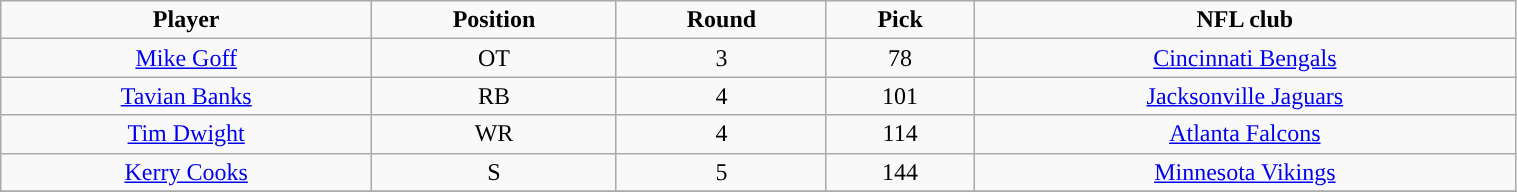<table class="wikitable" width="80%">
<tr align="center">
<td><strong>Player</strong></td>
<td><strong>Position</strong></td>
<td><strong>Round</strong></td>
<td><strong>Pick</strong></td>
<td><strong>NFL club</strong></td>
</tr>
<tr align="center" bgcolor="">
<td><a href='#'>Mike Goff</a></td>
<td>OT</td>
<td>3</td>
<td>78</td>
<td><a href='#'>Cincinnati Bengals</a></td>
</tr>
<tr align="center" bgcolor="">
<td><a href='#'>Tavian Banks</a></td>
<td>RB</td>
<td>4</td>
<td>101</td>
<td><a href='#'>Jacksonville Jaguars</a></td>
</tr>
<tr align="center" bgcolor="">
<td><a href='#'>Tim Dwight</a></td>
<td>WR</td>
<td>4</td>
<td>114</td>
<td><a href='#'>Atlanta Falcons</a></td>
</tr>
<tr align="center" bgcolor="">
<td><a href='#'>Kerry Cooks</a></td>
<td>S</td>
<td>5</td>
<td>144</td>
<td><a href='#'>Minnesota Vikings</a></td>
</tr>
<tr align="center" bgcolor="">
</tr>
</table>
